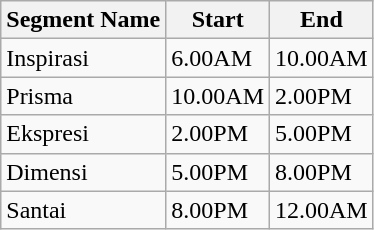<table class="wikitable">
<tr>
<th>Segment Name</th>
<th>Start</th>
<th>End</th>
</tr>
<tr>
<td>Inspirasi</td>
<td>6.00AM</td>
<td>10.00AM</td>
</tr>
<tr>
<td>Prisma</td>
<td>10.00AM</td>
<td>2.00PM</td>
</tr>
<tr>
<td>Ekspresi</td>
<td>2.00PM</td>
<td>5.00PM</td>
</tr>
<tr>
<td>Dimensi</td>
<td>5.00PM</td>
<td>8.00PM</td>
</tr>
<tr>
<td>Santai</td>
<td>8.00PM</td>
<td>12.00AM</td>
</tr>
</table>
